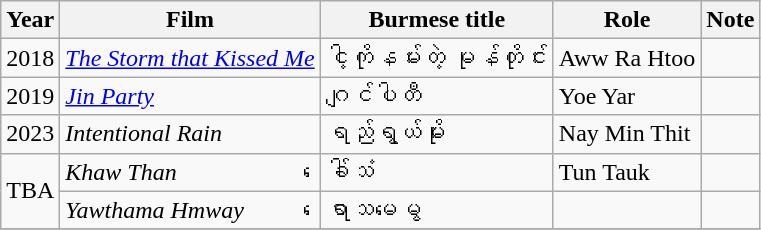<table class="wikitable sortable">
<tr>
<th>Year</th>
<th>Film</th>
<th>Burmese title</th>
<th>Role</th>
<th>Note</th>
</tr>
<tr>
<td>2018</td>
<td><em><a href='#'>The Storm that Kissed Me</a></em></td>
<td>ငါ့ကိုနမ်းတဲ့ မုန်တိုင်း</td>
<td>Aww Ra Htoo</td>
<td></td>
</tr>
<tr>
<td>2019</td>
<td><em><a href='#'>Jin Party</a></em></td>
<td>ဂျင်ပါတီ</td>
<td>Yoe Yar</td>
<td></td>
</tr>
<tr>
<td>2023</td>
<td><em>Intentional Rain</em></td>
<td>ရည်ရွယ်မိုး</td>
<td>Nay Min Thit</td>
<td></td>
</tr>
<tr>
<td rowspan="2">TBA</td>
<td><em>Khaw Than</em></td>
<td>ခေါ်သံ</td>
<td>Tun Tauk</td>
<td></td>
</tr>
<tr>
<td><em>Yawthama Hmway</em></td>
<td>ရောသမမွေ</td>
<td></td>
<td></td>
</tr>
<tr>
</tr>
</table>
